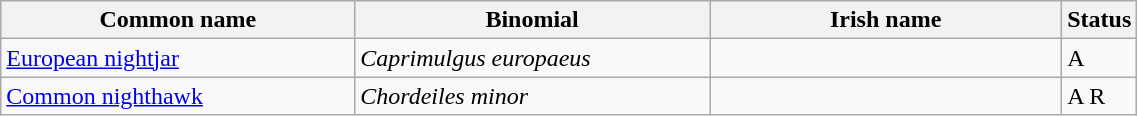<table width=60% class="wikitable">
<tr>
<th width=32%>Common name</th>
<th width=32%>Binomial</th>
<th width=32%>Irish name</th>
<th width=4%>Status</th>
</tr>
<tr>
<td><a href='#'>European nightjar</a></td>
<td><em>Caprimulgus europaeus</em></td>
<td></td>
<td>A</td>
</tr>
<tr>
<td><a href='#'>Common nighthawk</a></td>
<td><em>Chordeiles minor</em></td>
<td></td>
<td>A R</td>
</tr>
</table>
